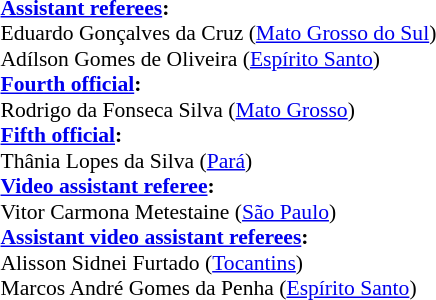<table width=50% style="font-size: 90%">
<tr>
<td><br><strong><a href='#'>Assistant referees</a>:</strong>
<br>Eduardo Gonçalves da Cruz (<a href='#'>Mato Grosso do Sul</a>)
<br>Adílson Gomes de Oliveira (<a href='#'>Espírito Santo</a>)
<br><strong><a href='#'>Fourth official</a>:</strong>
<br>Rodrigo da Fonseca Silva (<a href='#'>Mato Grosso</a>)
<br><strong><a href='#'>Fifth official</a>:</strong>
<br>Thânia Lopes da Silva (<a href='#'>Pará</a>)
<br><strong><a href='#'>Video assistant referee</a>:</strong>
<br>Vitor Carmona Metestaine (<a href='#'>São Paulo</a>)
<br><strong><a href='#'>Assistant video assistant referees</a>:</strong>
<br>Alisson Sidnei Furtado (<a href='#'>Tocantins</a>)
<br>Marcos André Gomes da Penha (<a href='#'>Espírito Santo</a>)</td>
</tr>
</table>
